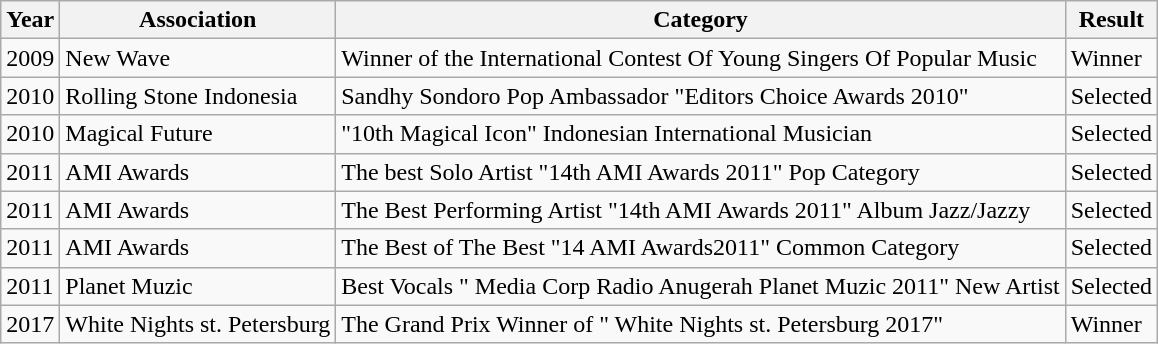<table class="wikitable sortable">
<tr>
<th>Year</th>
<th>Association</th>
<th>Category</th>
<th>Result</th>
</tr>
<tr>
<td>2009</td>
<td>New Wave</td>
<td>Winner of the International Contest Of Young Singers Of Popular Music</td>
<td>Winner</td>
</tr>
<tr>
<td>2010</td>
<td>Rolling Stone Indonesia</td>
<td>Sandhy Sondoro Pop Ambassador "Editors Choice Awards 2010"</td>
<td>Selected</td>
</tr>
<tr>
<td>2010</td>
<td>Magical Future</td>
<td>"10th Magical Icon" Indonesian International Musician</td>
<td>Selected</td>
</tr>
<tr>
<td>2011</td>
<td>AMI Awards</td>
<td>The best Solo Artist "14th AMI Awards 2011" Pop Category</td>
<td>Selected</td>
</tr>
<tr>
<td>2011</td>
<td>AMI Awards</td>
<td>The Best Performing Artist "14th AMI Awards 2011" Album Jazz/Jazzy</td>
<td>Selected</td>
</tr>
<tr>
<td>2011</td>
<td>AMI Awards</td>
<td>The Best of The Best "14 AMI Awards2011" Common Category</td>
<td>Selected</td>
</tr>
<tr>
<td>2011</td>
<td>Planet Muzic</td>
<td>Best Vocals " Media Corp Radio Anugerah Planet Muzic 2011" New Artist</td>
<td>Selected</td>
</tr>
<tr>
<td>2017</td>
<td>White Nights st. Petersburg</td>
<td>The Grand Prix Winner of " White Nights st. Petersburg 2017"</td>
<td>Winner</td>
</tr>
</table>
